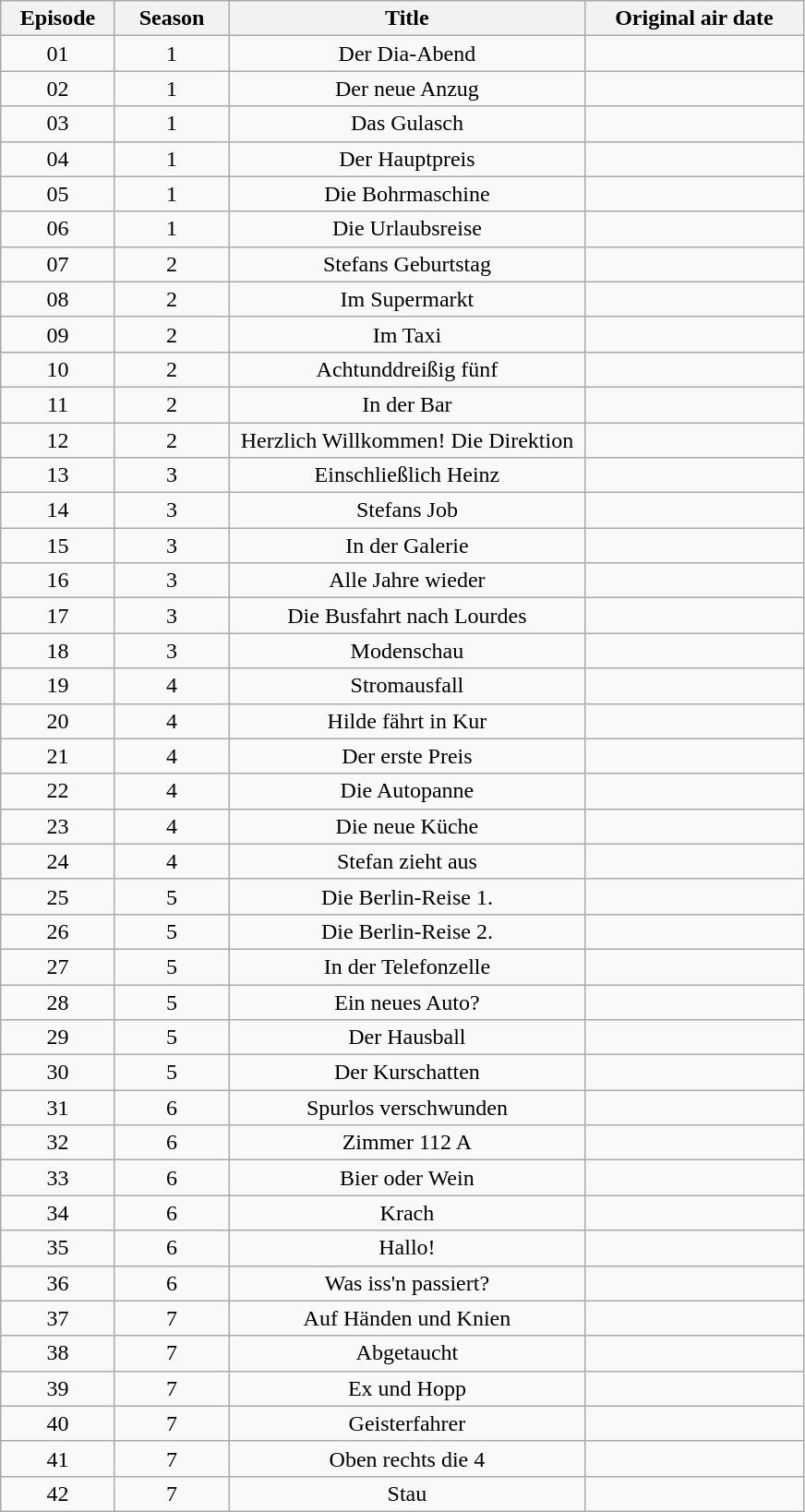<table class="wikitable sortable" style="text-align:center">
<tr>
<th width="75">Episode</th>
<th width="75">Season</th>
<th width="250">Title</th>
<th width="150">Original air date</th>
</tr>
<tr>
<td>01</td>
<td>1</td>
<td>Der Dia-Abend</td>
<td></td>
</tr>
<tr>
<td>02</td>
<td>1</td>
<td>Der neue Anzug</td>
<td></td>
</tr>
<tr>
<td>03</td>
<td>1</td>
<td>Das Gulasch</td>
<td></td>
</tr>
<tr>
<td>04</td>
<td>1</td>
<td>Der Hauptpreis</td>
<td></td>
</tr>
<tr>
<td>05</td>
<td>1</td>
<td>Die Bohrmaschine</td>
<td></td>
</tr>
<tr>
<td>06</td>
<td>1</td>
<td>Die Urlaubsreise</td>
<td></td>
</tr>
<tr>
<td>07</td>
<td>2</td>
<td>Stefans Geburtstag</td>
<td></td>
</tr>
<tr>
<td>08</td>
<td>2</td>
<td>Im Supermarkt</td>
<td></td>
</tr>
<tr>
<td>09</td>
<td>2</td>
<td>Im Taxi</td>
<td></td>
</tr>
<tr>
<td>10</td>
<td>2</td>
<td>Achtunddreißig fünf</td>
<td></td>
</tr>
<tr>
<td>11</td>
<td>2</td>
<td>In der Bar</td>
<td></td>
</tr>
<tr>
<td>12</td>
<td>2</td>
<td>Herzlich Willkommen! Die Direktion</td>
<td></td>
</tr>
<tr>
<td>13</td>
<td>3</td>
<td>Einschließlich Heinz</td>
<td></td>
</tr>
<tr>
<td>14</td>
<td>3</td>
<td>Stefans Job</td>
<td></td>
</tr>
<tr>
<td>15</td>
<td>3</td>
<td>In der Galerie</td>
<td></td>
</tr>
<tr>
<td>16</td>
<td>3</td>
<td>Alle Jahre wieder</td>
<td></td>
</tr>
<tr>
<td>17</td>
<td>3</td>
<td>Die Busfahrt nach Lourdes</td>
<td></td>
</tr>
<tr>
<td>18</td>
<td>3</td>
<td>Modenschau</td>
<td></td>
</tr>
<tr>
<td>19</td>
<td>4</td>
<td>Stromausfall</td>
<td></td>
</tr>
<tr>
<td>20</td>
<td>4</td>
<td>Hilde fährt in Kur</td>
<td></td>
</tr>
<tr>
<td>21</td>
<td>4</td>
<td>Der erste Preis</td>
<td></td>
</tr>
<tr>
<td>22</td>
<td>4</td>
<td>Die Autopanne</td>
<td></td>
</tr>
<tr>
<td>23</td>
<td>4</td>
<td>Die neue Küche</td>
<td></td>
</tr>
<tr>
<td>24</td>
<td>4</td>
<td>Stefan zieht aus</td>
<td></td>
</tr>
<tr>
<td>25</td>
<td>5</td>
<td>Die Berlin-Reise 1.</td>
<td></td>
</tr>
<tr>
<td>26</td>
<td>5</td>
<td>Die Berlin-Reise 2.</td>
<td></td>
</tr>
<tr>
<td>27</td>
<td>5</td>
<td>In der Telefonzelle</td>
<td></td>
</tr>
<tr>
<td>28</td>
<td>5</td>
<td>Ein neues Auto?</td>
<td></td>
</tr>
<tr>
<td>29</td>
<td>5</td>
<td>Der Hausball</td>
<td></td>
</tr>
<tr>
<td>30</td>
<td>5</td>
<td>Der Kurschatten</td>
<td></td>
</tr>
<tr>
<td>31</td>
<td>6</td>
<td>Spurlos verschwunden</td>
<td></td>
</tr>
<tr>
<td>32</td>
<td>6</td>
<td>Zimmer 112 A</td>
<td></td>
</tr>
<tr>
<td>33</td>
<td>6</td>
<td>Bier oder Wein</td>
<td></td>
</tr>
<tr>
<td>34</td>
<td>6</td>
<td>Krach</td>
<td hintergrundfarbe6"></td>
</tr>
<tr>
<td>35</td>
<td>6</td>
<td>Hallo!</td>
<td></td>
</tr>
<tr>
<td>36</td>
<td>6</td>
<td>Was iss'n passiert?</td>
<td></td>
</tr>
<tr>
<td>37</td>
<td>7</td>
<td>Auf Händen und Knien</td>
<td></td>
</tr>
<tr>
<td>38</td>
<td>7</td>
<td>Abgetaucht</td>
<td></td>
</tr>
<tr>
<td>39</td>
<td>7</td>
<td>Ex und Hopp</td>
<td></td>
</tr>
<tr>
<td>40</td>
<td>7</td>
<td>Geisterfahrer</td>
<td></td>
</tr>
<tr>
<td>41</td>
<td>7</td>
<td>Oben rechts die 4</td>
<td></td>
</tr>
<tr>
<td>42</td>
<td>7</td>
<td>Stau</td>
<td></td>
</tr>
</table>
